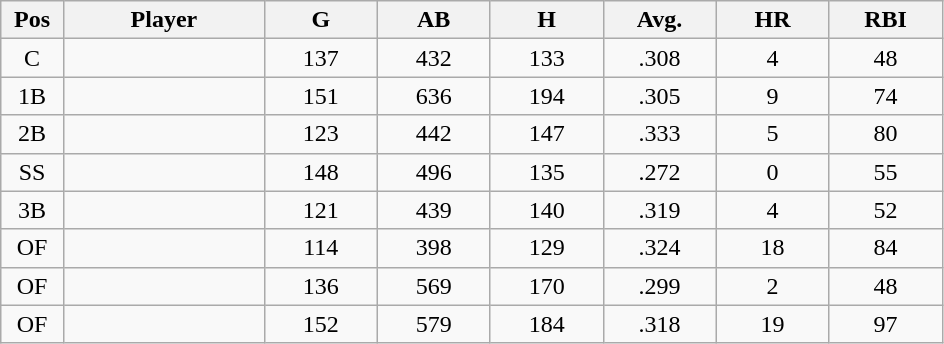<table class="wikitable sortable">
<tr>
<th bgcolor="#DDDDFF" width="5%">Pos</th>
<th bgcolor="#DDDDFF" width="16%">Player</th>
<th bgcolor="#DDDDFF" width="9%">G</th>
<th bgcolor="#DDDDFF" width="9%">AB</th>
<th bgcolor="#DDDDFF" width="9%">H</th>
<th bgcolor="#DDDDFF" width="9%">Avg.</th>
<th bgcolor="#DDDDFF" width="9%">HR</th>
<th bgcolor="#DDDDFF" width="9%">RBI</th>
</tr>
<tr align="center">
<td>C</td>
<td></td>
<td>137</td>
<td>432</td>
<td>133</td>
<td>.308</td>
<td>4</td>
<td>48</td>
</tr>
<tr align="center">
<td>1B</td>
<td></td>
<td>151</td>
<td>636</td>
<td>194</td>
<td>.305</td>
<td>9</td>
<td>74</td>
</tr>
<tr align="center">
<td>2B</td>
<td></td>
<td>123</td>
<td>442</td>
<td>147</td>
<td>.333</td>
<td>5</td>
<td>80</td>
</tr>
<tr align="center">
<td>SS</td>
<td></td>
<td>148</td>
<td>496</td>
<td>135</td>
<td>.272</td>
<td>0</td>
<td>55</td>
</tr>
<tr align="center">
<td>3B</td>
<td></td>
<td>121</td>
<td>439</td>
<td>140</td>
<td>.319</td>
<td>4</td>
<td>52</td>
</tr>
<tr align="center">
<td>OF</td>
<td></td>
<td>114</td>
<td>398</td>
<td>129</td>
<td>.324</td>
<td>18</td>
<td>84</td>
</tr>
<tr align="center">
<td>OF</td>
<td></td>
<td>136</td>
<td>569</td>
<td>170</td>
<td>.299</td>
<td>2</td>
<td>48</td>
</tr>
<tr align="center">
<td>OF</td>
<td></td>
<td>152</td>
<td>579</td>
<td>184</td>
<td>.318</td>
<td>19</td>
<td>97</td>
</tr>
</table>
